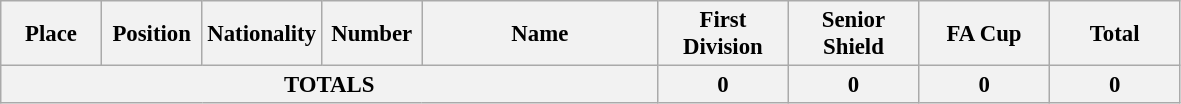<table class="wikitable" style="font-size: 95%; text-align: center;">
<tr>
<th width=60>Place</th>
<th width=60>Position</th>
<th width=60>Nationality</th>
<th width=60>Number</th>
<th width=150>Name</th>
<th width=80>First Division</th>
<th width=80>Senior Shield</th>
<th width=80>FA Cup</th>
<th width=80><strong>Total</strong></th>
</tr>
<tr>
<th colspan=5>TOTALS</th>
<th>0</th>
<th>0</th>
<th>0</th>
<th>0</th>
</tr>
</table>
